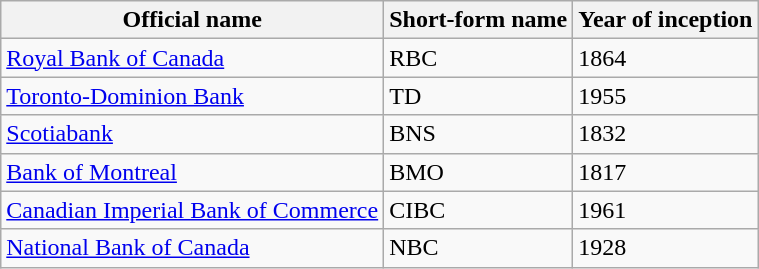<table class="wikitable">
<tr>
<th>Official name</th>
<th>Short-form name</th>
<th>Year of inception</th>
</tr>
<tr>
<td><a href='#'>Royal Bank of Canada</a></td>
<td>RBC</td>
<td>1864</td>
</tr>
<tr>
<td><a href='#'>Toronto-Dominion Bank</a></td>
<td>TD</td>
<td>1955</td>
</tr>
<tr>
<td><a href='#'>Scotiabank</a></td>
<td>BNS</td>
<td>1832</td>
</tr>
<tr>
<td><a href='#'>Bank of Montreal</a></td>
<td>BMO</td>
<td>1817</td>
</tr>
<tr>
<td><a href='#'>Canadian Imperial Bank of Commerce</a></td>
<td>CIBC</td>
<td>1961</td>
</tr>
<tr>
<td><a href='#'>National Bank of Canada</a></td>
<td>NBC</td>
<td>1928</td>
</tr>
</table>
